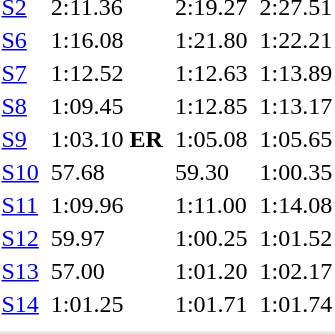<table>
<tr>
<td><a href='#'>S2</a></td>
<td></td>
<td>2:11.36</td>
<td></td>
<td>2:19.27</td>
<td></td>
<td>2:27.51</td>
</tr>
<tr>
<td><a href='#'>S6</a></td>
<td></td>
<td>1:16.08</td>
<td></td>
<td>1:21.80</td>
<td></td>
<td>1:22.21</td>
</tr>
<tr>
<td><a href='#'>S7</a></td>
<td></td>
<td>1:12.52</td>
<td></td>
<td>1:12.63</td>
<td></td>
<td>1:13.89</td>
</tr>
<tr>
<td><a href='#'>S8</a></td>
<td></td>
<td>1:09.45</td>
<td></td>
<td>1:12.85</td>
<td></td>
<td>1:13.17</td>
</tr>
<tr>
<td><a href='#'>S9</a></td>
<td></td>
<td>1:03.10 <strong>ER</strong></td>
<td></td>
<td>1:05.08</td>
<td></td>
<td>1:05.65</td>
</tr>
<tr>
<td><a href='#'>S10</a></td>
<td></td>
<td>57.68</td>
<td></td>
<td>59.30</td>
<td></td>
<td>1:00.35</td>
</tr>
<tr>
<td><a href='#'>S11</a></td>
<td></td>
<td>1:09.96</td>
<td></td>
<td>1:11.00</td>
<td></td>
<td>1:14.08</td>
</tr>
<tr>
<td><a href='#'>S12</a></td>
<td></td>
<td>59.97</td>
<td></td>
<td>1:00.25</td>
<td></td>
<td>1:01.52</td>
</tr>
<tr>
<td><a href='#'>S13</a></td>
<td></td>
<td>57.00</td>
<td></td>
<td>1:01.20</td>
<td></td>
<td>1:02.17</td>
</tr>
<tr>
<td><a href='#'>S14</a></td>
<td></td>
<td>1:01.25</td>
<td></td>
<td>1:01.71</td>
<td></td>
<td>1:01.74</td>
</tr>
<tr>
<td colspan=7></td>
</tr>
<tr>
</tr>
<tr bgcolor= e8e8e8>
<td colspan=7></td>
</tr>
</table>
